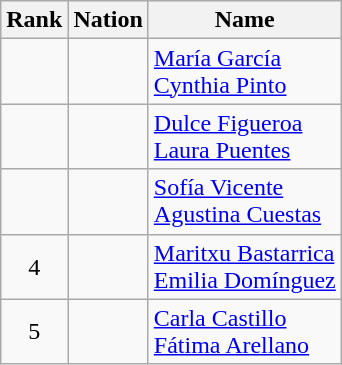<table class="wikitable sortable" style="text-align:center">
<tr>
<th>Rank</th>
<th>Nation</th>
<th>Name</th>
</tr>
<tr>
<td></td>
<td align=left></td>
<td align=left><a href='#'>María García</a><br><a href='#'>Cynthia Pinto</a></td>
</tr>
<tr>
<td></td>
<td align=left></td>
<td align=left><a href='#'>Dulce Figueroa</a><br><a href='#'>Laura Puentes</a></td>
</tr>
<tr>
<td></td>
<td align=left></td>
<td align=left><a href='#'>Sofía Vicente</a><br><a href='#'>Agustina Cuestas</a></td>
</tr>
<tr>
<td>4</td>
<td align=left></td>
<td align=left><a href='#'>Maritxu Bastarrica</a><br><a href='#'>Emilia Domínguez</a></td>
</tr>
<tr>
<td>5</td>
<td align=left></td>
<td align=left><a href='#'>Carla Castillo</a><br><a href='#'>Fátima Arellano</a></td>
</tr>
</table>
